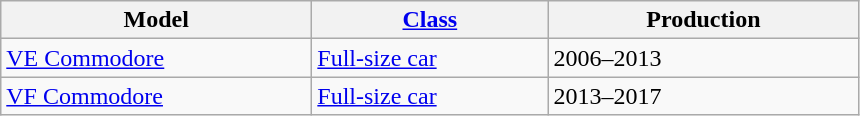<table class="wikitable">
<tr>
<th style="width:200px;">Model</th>
<th style="width:150px;"><a href='#'>Class</a></th>
<th style="width:200px;">Production</th>
</tr>
<tr>
<td valign="top"><a href='#'>VE Commodore</a></td>
<td valign="top"><a href='#'>Full-size car</a></td>
<td valign="top">2006–2013</td>
</tr>
<tr>
<td valign="top"><a href='#'>VF Commodore</a></td>
<td valign="top"><a href='#'>Full-size car</a></td>
<td valign="top">2013–2017</td>
</tr>
</table>
